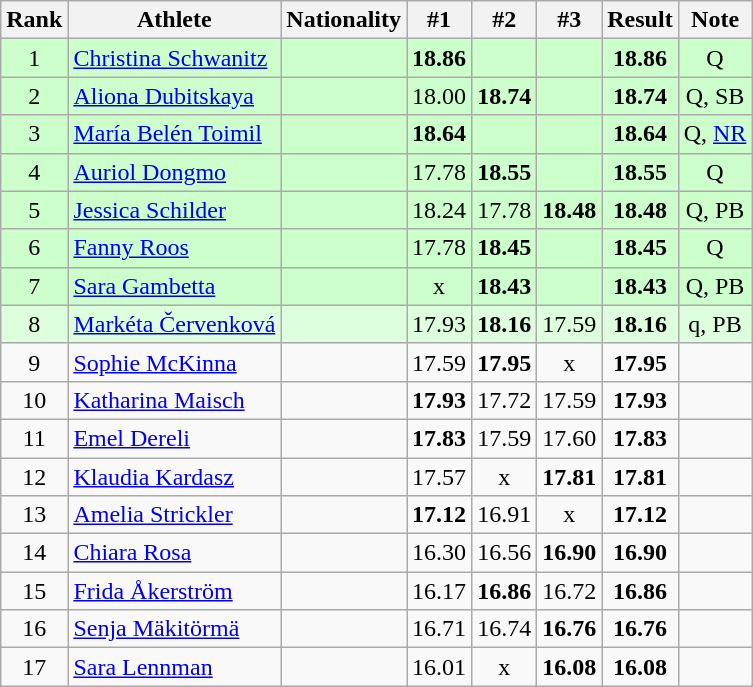<table class="wikitable sortable" style="text-align:center">
<tr>
<th>Rank</th>
<th>Athlete</th>
<th>Nationality</th>
<th>#1</th>
<th>#2</th>
<th>#3</th>
<th>Result</th>
<th>Note</th>
</tr>
<tr bgcolor=ccffcc>
<td>1</td>
<td align=left><a href='#'>Christina Schwanitz</a></td>
<td align=left></td>
<td><strong>18.86</strong></td>
<td></td>
<td></td>
<td><strong>18.86</strong></td>
<td>Q</td>
</tr>
<tr bgcolor=ccffcc>
<td>2</td>
<td align=left><a href='#'>Aliona Dubitskaya</a></td>
<td align=left></td>
<td>18.00</td>
<td><strong>18.74</strong></td>
<td></td>
<td><strong>18.74</strong></td>
<td>Q, SB</td>
</tr>
<tr bgcolor=ccffcc>
<td>3</td>
<td align=left><a href='#'>María Belén Toimil</a></td>
<td align=left></td>
<td><strong>18.64</strong></td>
<td></td>
<td></td>
<td><strong>18.64</strong></td>
<td>Q, <a href='#'>NR</a></td>
</tr>
<tr bgcolor=ccffcc>
<td>4</td>
<td align=left><a href='#'>Auriol Dongmo</a></td>
<td align=left></td>
<td>17.78</td>
<td><strong>18.55</strong></td>
<td></td>
<td><strong>18.55</strong></td>
<td>Q</td>
</tr>
<tr bgcolor=ccffcc>
<td>5</td>
<td align=left><a href='#'>Jessica Schilder</a></td>
<td align=left></td>
<td>18.24</td>
<td>17.78</td>
<td><strong>18.48</strong></td>
<td><strong>18.48</strong></td>
<td>Q, PB</td>
</tr>
<tr bgcolor=ccffcc>
<td>6</td>
<td align=left><a href='#'>Fanny Roos</a></td>
<td align=left></td>
<td>17.78</td>
<td><strong>18.45</strong></td>
<td></td>
<td><strong>18.45</strong></td>
<td>Q</td>
</tr>
<tr bgcolor=ccffcc>
<td>7</td>
<td align=left><a href='#'>Sara Gambetta</a></td>
<td align=left></td>
<td>x</td>
<td><strong>18.43</strong></td>
<td></td>
<td><strong>18.43</strong></td>
<td>Q, PB</td>
</tr>
<tr bgcolor=ddffdd>
<td>8</td>
<td align=left><a href='#'>Markéta Červenková</a></td>
<td align=left></td>
<td>17.93</td>
<td><strong>18.16</strong></td>
<td>17.59</td>
<td><strong>18.16</strong></td>
<td>q, PB</td>
</tr>
<tr>
<td>9</td>
<td align=left><a href='#'>Sophie McKinna</a></td>
<td align=left></td>
<td>17.59</td>
<td><strong>17.95</strong></td>
<td>x</td>
<td><strong>17.95</strong></td>
<td></td>
</tr>
<tr>
<td>10</td>
<td align=left><a href='#'>Katharina Maisch</a></td>
<td align=left></td>
<td><strong>17.93</strong></td>
<td>17.72</td>
<td>17.59</td>
<td><strong>17.93</strong></td>
<td></td>
</tr>
<tr>
<td>11</td>
<td align=left><a href='#'>Emel Dereli</a></td>
<td align=left></td>
<td><strong>17.83</strong></td>
<td>17.59</td>
<td>17.60</td>
<td><strong>17.83</strong></td>
<td></td>
</tr>
<tr>
<td>12</td>
<td align=left><a href='#'>Klaudia Kardasz</a></td>
<td align=left></td>
<td>17.57</td>
<td>x</td>
<td><strong>17.81</strong></td>
<td><strong>17.81</strong></td>
<td></td>
</tr>
<tr>
<td>13</td>
<td align=left><a href='#'>Amelia Strickler</a></td>
<td align=left></td>
<td><strong>17.12</strong></td>
<td>16.91</td>
<td>x</td>
<td><strong>17.12</strong></td>
<td></td>
</tr>
<tr>
<td>14</td>
<td align=left><a href='#'>Chiara Rosa</a></td>
<td align=left></td>
<td>16.30</td>
<td>16.56</td>
<td><strong>16.90</strong></td>
<td><strong>16.90</strong></td>
<td></td>
</tr>
<tr>
<td>15</td>
<td align=left><a href='#'>Frida Åkerström</a></td>
<td align=left></td>
<td>16.17</td>
<td><strong>16.86</strong></td>
<td>16.72</td>
<td><strong>16.86</strong></td>
<td></td>
</tr>
<tr>
<td>16</td>
<td align=left><a href='#'>Senja Mäkitörmä</a></td>
<td align=left></td>
<td>16.71</td>
<td>16.74</td>
<td><strong>16.76</strong></td>
<td><strong>16.76</strong></td>
<td></td>
</tr>
<tr>
<td>17</td>
<td align=left><a href='#'>Sara Lennman</a></td>
<td align=left></td>
<td>16.01</td>
<td>x</td>
<td><strong>16.08</strong></td>
<td><strong>16.08</strong></td>
<td></td>
</tr>
</table>
